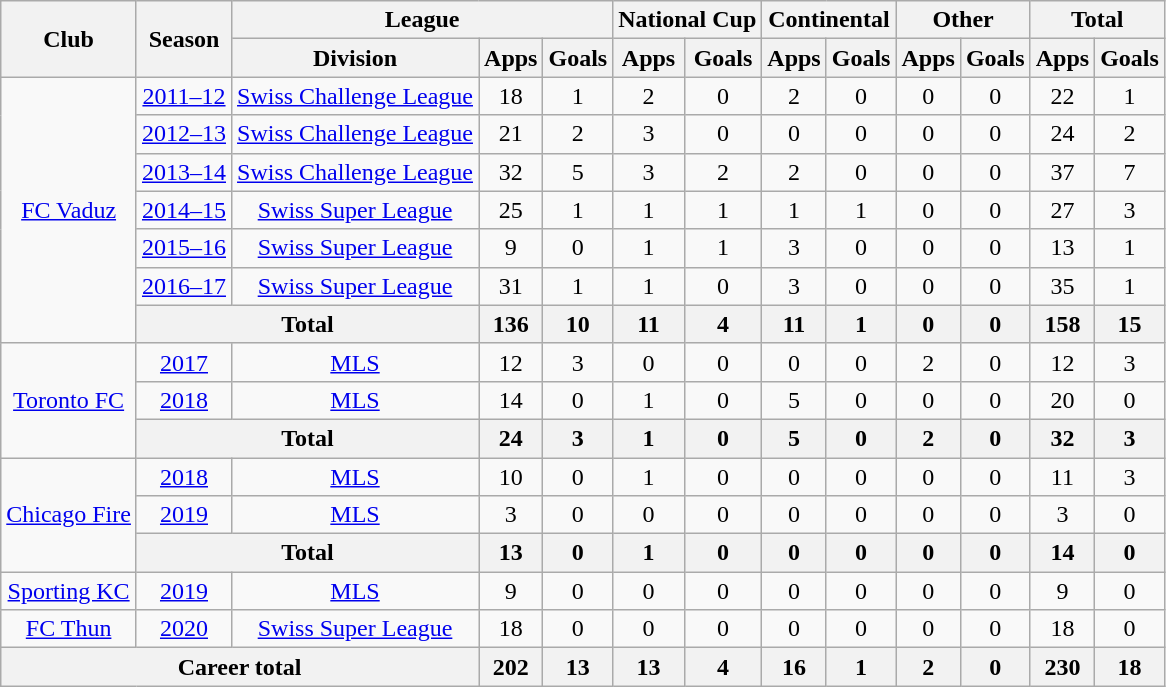<table class="wikitable" style="text-align: center">
<tr>
<th rowspan="2">Club</th>
<th rowspan="2">Season</th>
<th colspan="3">League</th>
<th colspan="2">National Cup</th>
<th colspan="2">Continental</th>
<th colspan="2">Other</th>
<th colspan="2">Total</th>
</tr>
<tr>
<th>Division</th>
<th>Apps</th>
<th>Goals</th>
<th>Apps</th>
<th>Goals</th>
<th>Apps</th>
<th>Goals</th>
<th>Apps</th>
<th>Goals</th>
<th>Apps</th>
<th>Goals</th>
</tr>
<tr>
<td rowspan="7"><a href='#'>FC Vaduz</a></td>
<td><a href='#'>2011–12</a></td>
<td><a href='#'>Swiss Challenge League</a></td>
<td>18</td>
<td>1</td>
<td>2</td>
<td>0</td>
<td>2</td>
<td>0</td>
<td>0</td>
<td>0</td>
<td>22</td>
<td>1</td>
</tr>
<tr>
<td><a href='#'>2012–13</a></td>
<td><a href='#'>Swiss Challenge League</a></td>
<td>21</td>
<td>2</td>
<td>3</td>
<td>0</td>
<td>0</td>
<td>0</td>
<td>0</td>
<td>0</td>
<td>24</td>
<td>2</td>
</tr>
<tr>
<td><a href='#'>2013–14</a></td>
<td><a href='#'>Swiss Challenge League</a></td>
<td>32</td>
<td>5</td>
<td>3</td>
<td>2</td>
<td>2</td>
<td>0</td>
<td>0</td>
<td>0</td>
<td>37</td>
<td>7</td>
</tr>
<tr>
<td><a href='#'>2014–15</a></td>
<td><a href='#'>Swiss Super League</a></td>
<td>25</td>
<td>1</td>
<td>1</td>
<td>1</td>
<td>1</td>
<td>1</td>
<td>0</td>
<td>0</td>
<td>27</td>
<td>3</td>
</tr>
<tr>
<td><a href='#'>2015–16</a></td>
<td><a href='#'>Swiss Super League</a></td>
<td>9</td>
<td>0</td>
<td>1</td>
<td>1</td>
<td>3</td>
<td>0</td>
<td>0</td>
<td>0</td>
<td>13</td>
<td>1</td>
</tr>
<tr>
<td><a href='#'>2016–17</a></td>
<td><a href='#'>Swiss Super League</a></td>
<td>31</td>
<td>1</td>
<td>1</td>
<td>0</td>
<td>3</td>
<td>0</td>
<td>0</td>
<td>0</td>
<td>35</td>
<td>1</td>
</tr>
<tr>
<th colspan="2">Total</th>
<th>136</th>
<th>10</th>
<th>11</th>
<th>4</th>
<th>11</th>
<th>1</th>
<th>0</th>
<th>0</th>
<th>158</th>
<th>15</th>
</tr>
<tr>
<td rowspan="3"><a href='#'>Toronto FC</a></td>
<td><a href='#'>2017</a></td>
<td><a href='#'>MLS</a></td>
<td>12</td>
<td>3</td>
<td>0</td>
<td>0</td>
<td>0</td>
<td>0</td>
<td>2</td>
<td>0</td>
<td>12</td>
<td>3</td>
</tr>
<tr>
<td><a href='#'>2018</a></td>
<td><a href='#'>MLS</a></td>
<td>14</td>
<td>0</td>
<td>1</td>
<td>0</td>
<td>5</td>
<td>0</td>
<td>0</td>
<td>0</td>
<td>20</td>
<td>0</td>
</tr>
<tr>
<th colspan="2">Total</th>
<th>24</th>
<th>3</th>
<th>1</th>
<th>0</th>
<th>5</th>
<th>0</th>
<th>2</th>
<th>0</th>
<th>32</th>
<th>3</th>
</tr>
<tr>
<td rowspan="3"><a href='#'>Chicago Fire</a></td>
<td><a href='#'>2018</a></td>
<td><a href='#'>MLS</a></td>
<td>10</td>
<td>0</td>
<td>1</td>
<td>0</td>
<td>0</td>
<td>0</td>
<td>0</td>
<td>0</td>
<td>11</td>
<td>3</td>
</tr>
<tr>
<td><a href='#'>2019</a></td>
<td><a href='#'>MLS</a></td>
<td>3</td>
<td>0</td>
<td>0</td>
<td>0</td>
<td>0</td>
<td>0</td>
<td>0</td>
<td>0</td>
<td>3</td>
<td>0</td>
</tr>
<tr>
<th colspan="2">Total</th>
<th>13</th>
<th>0</th>
<th>1</th>
<th>0</th>
<th>0</th>
<th>0</th>
<th>0</th>
<th>0</th>
<th>14</th>
<th>0</th>
</tr>
<tr>
<td><a href='#'>Sporting KC</a></td>
<td><a href='#'>2019</a></td>
<td><a href='#'>MLS</a></td>
<td>9</td>
<td>0</td>
<td>0</td>
<td>0</td>
<td>0</td>
<td>0</td>
<td>0</td>
<td>0</td>
<td>9</td>
<td>0</td>
</tr>
<tr>
<td><a href='#'>FC Thun</a></td>
<td><a href='#'>2020</a></td>
<td><a href='#'>Swiss Super League</a></td>
<td>18</td>
<td>0</td>
<td>0</td>
<td>0</td>
<td>0</td>
<td>0</td>
<td>0</td>
<td>0</td>
<td>18</td>
<td>0</td>
</tr>
<tr>
<th colspan="3">Career total</th>
<th>202</th>
<th>13</th>
<th>13</th>
<th>4</th>
<th>16</th>
<th>1</th>
<th>2</th>
<th>0</th>
<th>230</th>
<th>18</th>
</tr>
</table>
